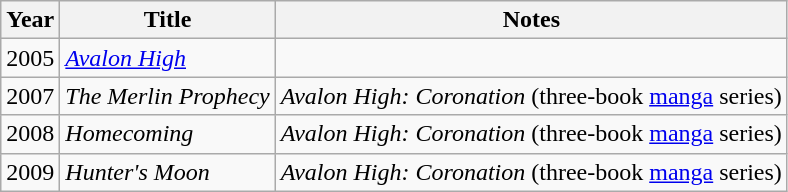<table class="wikitable sortable">
<tr>
<th>Year</th>
<th>Title</th>
<th>Notes</th>
</tr>
<tr>
<td>2005</td>
<td><em><a href='#'>Avalon High</a></em></td>
<td></td>
</tr>
<tr>
<td>2007</td>
<td><em>The Merlin Prophecy</em></td>
<td><em>Avalon High: Coronation</em> (three-book <a href='#'>manga</a> series)</td>
</tr>
<tr>
<td>2008</td>
<td><em>Homecoming</em></td>
<td><em>Avalon High: Coronation</em> (three-book <a href='#'>manga</a> series)</td>
</tr>
<tr>
<td>2009</td>
<td><em>Hunter's Moon</em></td>
<td><em>Avalon High: Coronation</em> (three-book <a href='#'>manga</a> series)</td>
</tr>
</table>
